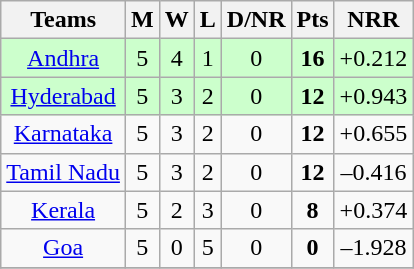<table class="wikitable" style="text-align: center;">
<tr>
<th>Teams</th>
<th>M</th>
<th>W</th>
<th>L</th>
<th>D/NR</th>
<th>Pts</th>
<th>NRR</th>
</tr>
<tr bgcolor=#ccffcc>
<td><a href='#'>Andhra</a></td>
<td>5</td>
<td>4</td>
<td>1</td>
<td>0</td>
<td><strong>16</strong></td>
<td>+0.212</td>
</tr>
<tr bgcolor=#ccffcc>
<td><a href='#'>Hyderabad</a></td>
<td>5</td>
<td>3</td>
<td>2</td>
<td>0</td>
<td><strong>12</strong></td>
<td>+0.943</td>
</tr>
<tr>
<td><a href='#'>Karnataka</a></td>
<td>5</td>
<td>3</td>
<td>2</td>
<td>0</td>
<td><strong>12</strong></td>
<td>+0.655</td>
</tr>
<tr>
<td><a href='#'>Tamil Nadu</a></td>
<td>5</td>
<td>3</td>
<td>2</td>
<td>0</td>
<td><strong>12</strong></td>
<td>–0.416</td>
</tr>
<tr>
<td><a href='#'>Kerala</a></td>
<td>5</td>
<td>2</td>
<td>3</td>
<td>0</td>
<td><strong>8</strong></td>
<td>+0.374</td>
</tr>
<tr>
<td><a href='#'>Goa</a></td>
<td>5</td>
<td>0</td>
<td>5</td>
<td>0</td>
<td><strong>0</strong></td>
<td>–1.928</td>
</tr>
<tr>
</tr>
</table>
